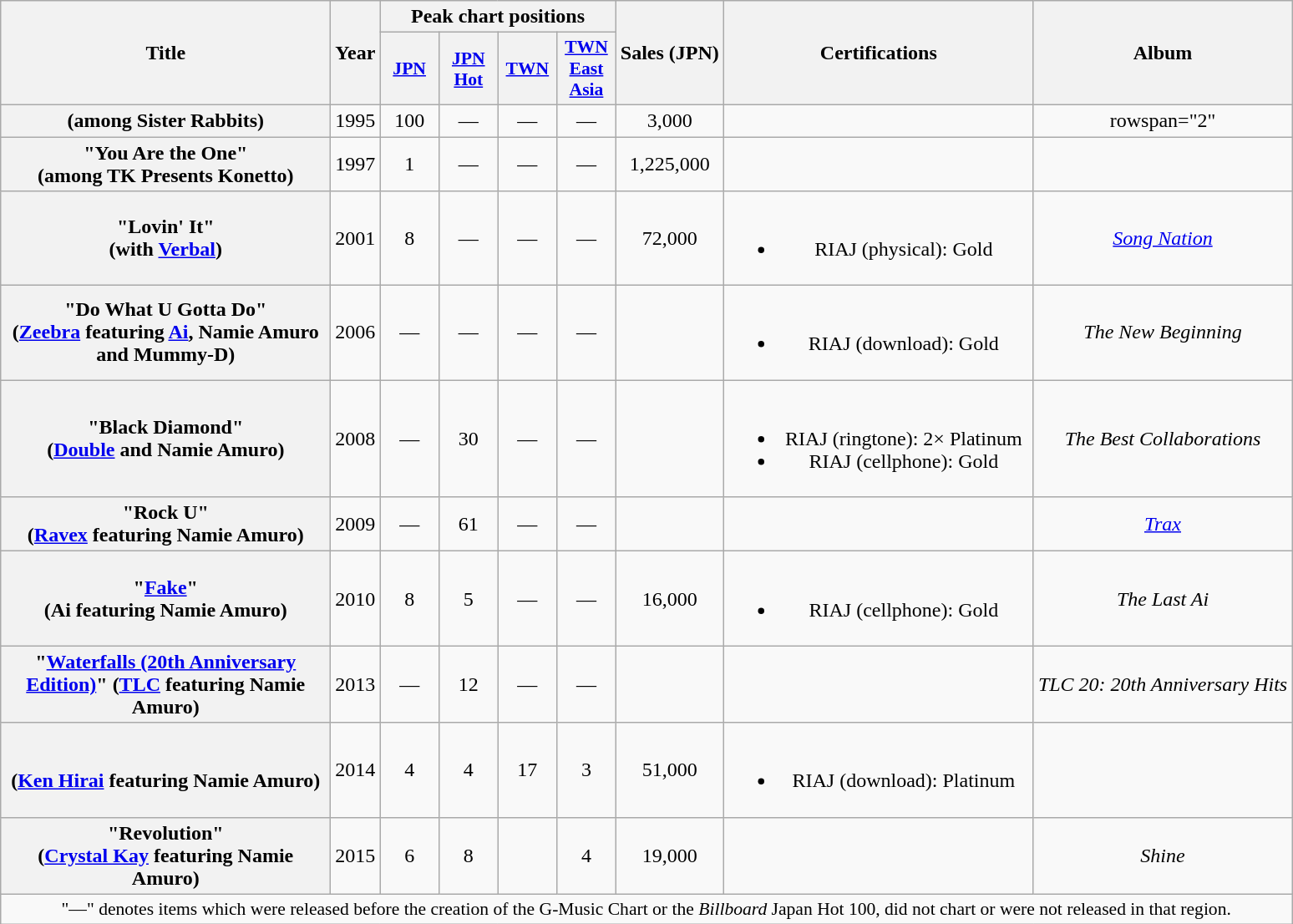<table class="wikitable plainrowheaders" style="text-align:center;">
<tr>
<th scope="col" rowspan="2" style="width:16em;">Title</th>
<th scope="col" rowspan="2">Year</th>
<th scope="col" colspan="4">Peak chart positions</th>
<th scope="col" rowspan="2">Sales (JPN)</th>
<th scope="col" rowspan="2" style="width:15em;">Certifications</th>
<th scope="col" rowspan="2">Album</th>
</tr>
<tr>
<th scope="col" style="width:2.8em;font-size:90%;"><a href='#'>JPN</a><br></th>
<th scope="col" style="width:2.8em;font-size:90%;"><a href='#'>JPN Hot</a><br></th>
<th scope="col" style="width:2.8em;font-size:90%;"><a href='#'>TWN</a><br></th>
<th scope="col" style="width:2.8em;font-size:90%;"><a href='#'>TWN East Asia</a><br></th>
</tr>
<tr>
<th scope="row"> <span>(among Sister Rabbits)</span></th>
<td>1995</td>
<td>100</td>
<td>—</td>
<td>—</td>
<td>—</td>
<td>3,000</td>
<td></td>
<td>rowspan="2" </td>
</tr>
<tr>
<th scope="row">"You Are the One"<br><span>(among TK Presents Konetto)</span></th>
<td>1997</td>
<td>1</td>
<td>—</td>
<td>—</td>
<td>—</td>
<td>1,225,000</td>
<td></td>
</tr>
<tr>
<th scope="row">"Lovin' It"<br><span>(with <a href='#'>Verbal</a>)</span></th>
<td>2001</td>
<td>8</td>
<td>—</td>
<td>—</td>
<td>—</td>
<td>72,000</td>
<td><br><ul><li>RIAJ <span>(physical)</span>: Gold</li></ul></td>
<td><em><a href='#'>Song Nation</a></em></td>
</tr>
<tr>
<th scope="row">"Do What U Gotta Do"<br><span>(<a href='#'>Zeebra</a> featuring <a href='#'>Ai</a>, Namie Amuro and Mummy-D)</span></th>
<td>2006</td>
<td>—</td>
<td>—</td>
<td>—</td>
<td>—</td>
<td></td>
<td><br><ul><li>RIAJ <span>(download)</span>: Gold</li></ul></td>
<td><em>The New Beginning</em></td>
</tr>
<tr>
<th scope="row">"Black Diamond"<br><span>(<a href='#'>Double</a> and Namie Amuro)</span></th>
<td>2008</td>
<td>—</td>
<td>30</td>
<td>—</td>
<td>—</td>
<td></td>
<td><br><ul><li>RIAJ <span>(ringtone)</span>: 2× Platinum</li><li>RIAJ <span>(cellphone)</span>: Gold</li></ul></td>
<td><em>The Best Collaborations</em></td>
</tr>
<tr>
<th scope="row">"Rock U"<br><span>(<a href='#'>Ravex</a> featuring Namie Amuro)</span></th>
<td>2009</td>
<td>—</td>
<td>61</td>
<td>—</td>
<td>—</td>
<td></td>
<td></td>
<td><em><a href='#'>Trax</a></em></td>
</tr>
<tr>
<th scope="row">"<a href='#'>Fake</a>"<br><span>(Ai featuring Namie Amuro)</span></th>
<td>2010</td>
<td>8</td>
<td>5</td>
<td>—</td>
<td>—</td>
<td>16,000</td>
<td><br><ul><li>RIAJ <span>(cellphone)</span>: Gold</li></ul></td>
<td><em>The Last Ai</em></td>
</tr>
<tr>
<th scope="row">"<a href='#'>Waterfalls (20th Anniversary Edition)</a>" <span>(<a href='#'>TLC</a> featuring Namie Amuro)</span></th>
<td>2013</td>
<td>—</td>
<td>12</td>
<td>—</td>
<td>—</td>
<td></td>
<td></td>
<td><em>TLC 20: 20th Anniversary Hits</em></td>
</tr>
<tr>
<th scope="row"><br><span>(<a href='#'>Ken Hirai</a> featuring Namie Amuro)</span></th>
<td>2014</td>
<td>4</td>
<td>4</td>
<td>17</td>
<td>3</td>
<td>51,000</td>
<td><br><ul><li>RIAJ <span>(download)</span>: Platinum</li></ul></td>
<td></td>
</tr>
<tr>
<th scope="row">"Revolution"<br><span>(<a href='#'>Crystal Kay</a> featuring Namie Amuro)</span></th>
<td>2015</td>
<td>6</td>
<td>8</td>
<td></td>
<td>4</td>
<td>19,000</td>
<td></td>
<td><em>Shine</em></td>
</tr>
<tr>
<td colspan="14" align="center" style="font-size:90%;">"—" denotes items which were released before the creation of the G-Music Chart or the <em>Billboard</em> Japan Hot 100, did not chart or were not released in that region.</td>
</tr>
</table>
